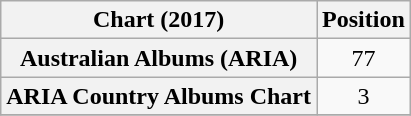<table class="wikitable plainrowheaders" style="text-align:center">
<tr>
<th scope="col">Chart (2017)</th>
<th scope="col">Position</th>
</tr>
<tr>
<th scope="row">Australian Albums (ARIA)</th>
<td>77</td>
</tr>
<tr>
<th scope="row">ARIA Country Albums Chart</th>
<td>3</td>
</tr>
<tr>
</tr>
</table>
